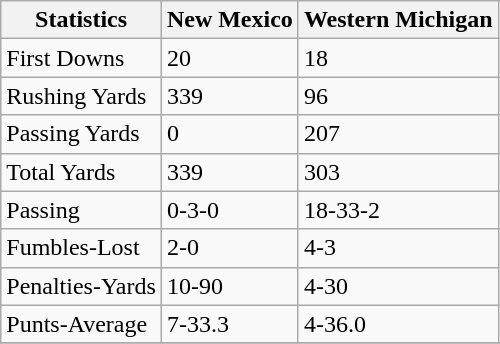<table class="wikitable">
<tr>
<th>Statistics</th>
<th>New Mexico</th>
<th>Western Michigan</th>
</tr>
<tr>
<td>First Downs</td>
<td>20</td>
<td>18</td>
</tr>
<tr>
<td>Rushing Yards</td>
<td>339</td>
<td>96</td>
</tr>
<tr>
<td>Passing Yards</td>
<td>0</td>
<td>207</td>
</tr>
<tr>
<td>Total Yards</td>
<td>339</td>
<td>303</td>
</tr>
<tr>
<td>Passing</td>
<td>0-3-0</td>
<td>18-33-2</td>
</tr>
<tr>
<td>Fumbles-Lost</td>
<td>2-0</td>
<td>4-3</td>
</tr>
<tr>
<td>Penalties-Yards</td>
<td>10-90</td>
<td>4-30</td>
</tr>
<tr>
<td>Punts-Average</td>
<td>7-33.3</td>
<td>4-36.0</td>
</tr>
<tr>
</tr>
</table>
